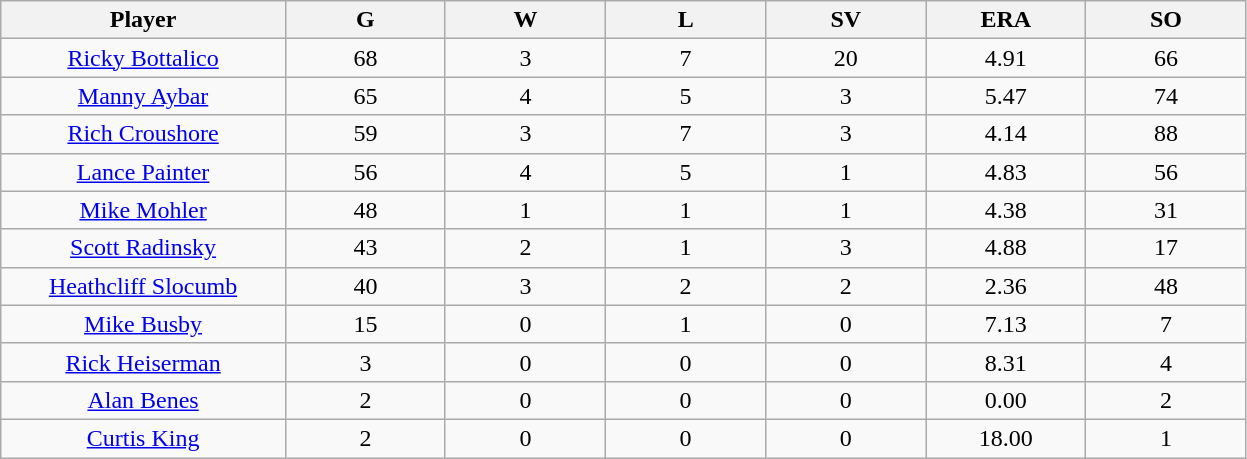<table class="wikitable sortable">
<tr>
<th bgcolor="#DDDDFF" width="16%">Player</th>
<th bgcolor="#DDDDFF" width="9%">G</th>
<th bgcolor="#DDDDFF" width="9%">W</th>
<th bgcolor="#DDDDFF" width="9%">L</th>
<th bgcolor="#DDDDFF" width="9%">SV</th>
<th bgcolor="#DDDDFF" width="9%">ERA</th>
<th bgcolor="#DDDDFF" width="9%">SO</th>
</tr>
<tr align="center">
<td><a href='#'>Ricky Bottalico</a></td>
<td>68</td>
<td>3</td>
<td>7</td>
<td>20</td>
<td>4.91</td>
<td>66</td>
</tr>
<tr align=center>
<td><a href='#'>Manny Aybar</a></td>
<td>65</td>
<td>4</td>
<td>5</td>
<td>3</td>
<td>5.47</td>
<td>74</td>
</tr>
<tr align=center>
<td><a href='#'>Rich Croushore</a></td>
<td>59</td>
<td>3</td>
<td>7</td>
<td>3</td>
<td>4.14</td>
<td>88</td>
</tr>
<tr align=center>
<td><a href='#'>Lance Painter</a></td>
<td>56</td>
<td>4</td>
<td>5</td>
<td>1</td>
<td>4.83</td>
<td>56</td>
</tr>
<tr align=center>
<td><a href='#'>Mike Mohler</a></td>
<td>48</td>
<td>1</td>
<td>1</td>
<td>1</td>
<td>4.38</td>
<td>31</td>
</tr>
<tr align=center>
<td><a href='#'>Scott Radinsky</a></td>
<td>43</td>
<td>2</td>
<td>1</td>
<td>3</td>
<td>4.88</td>
<td>17</td>
</tr>
<tr align=center>
<td><a href='#'>Heathcliff Slocumb</a></td>
<td>40</td>
<td>3</td>
<td>2</td>
<td>2</td>
<td>2.36</td>
<td>48</td>
</tr>
<tr align=center>
<td><a href='#'>Mike Busby</a></td>
<td>15</td>
<td>0</td>
<td>1</td>
<td>0</td>
<td>7.13</td>
<td>7</td>
</tr>
<tr align=center>
<td><a href='#'>Rick Heiserman</a></td>
<td>3</td>
<td>0</td>
<td>0</td>
<td>0</td>
<td>8.31</td>
<td>4</td>
</tr>
<tr align=center>
<td><a href='#'>Alan Benes</a></td>
<td>2</td>
<td>0</td>
<td>0</td>
<td>0</td>
<td>0.00</td>
<td>2</td>
</tr>
<tr align=center>
<td><a href='#'>Curtis King</a></td>
<td>2</td>
<td>0</td>
<td>0</td>
<td>0</td>
<td>18.00</td>
<td>1</td>
</tr>
</table>
